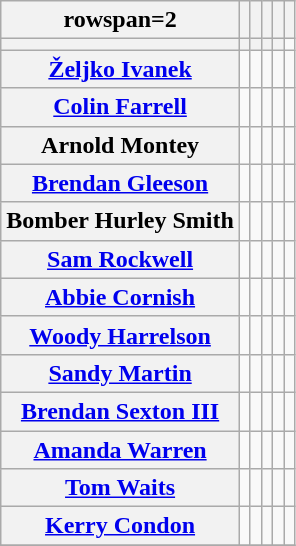<table class="wikitable plainrowheaders" style="text-align:center;font-size:100%">
<tr>
<th>rowspan=2 </th>
<th></th>
<th></th>
<th></th>
<th></th>
<th></th>
</tr>
<tr>
<th></th>
<th></th>
<th></th>
<th></th>
<th></th>
</tr>
<tr>
<th><a href='#'>Željko Ivanek</a></th>
<td></td>
<td></td>
<td></td>
<td></td>
<td></td>
</tr>
<tr>
<th><a href='#'>Colin Farrell</a></th>
<td></td>
<td></td>
<td></td>
<td></td>
<td></td>
</tr>
<tr>
<th>Arnold Montey</th>
<td></td>
<td></td>
<td></td>
<td></td>
<td></td>
</tr>
<tr>
<th><a href='#'>Brendan Gleeson</a></th>
<td></td>
<td></td>
<td></td>
<td></td>
<td></td>
</tr>
<tr>
<th>Bomber Hurley Smith</th>
<td></td>
<td></td>
<td></td>
<td></td>
<td></td>
</tr>
<tr>
<th><a href='#'>Sam Rockwell</a></th>
<td></td>
<td></td>
<td></td>
<td></td>
<td></td>
</tr>
<tr>
<th><a href='#'>Abbie Cornish</a></th>
<td></td>
<td></td>
<td></td>
<td></td>
<td></td>
</tr>
<tr>
<th><a href='#'>Woody Harrelson</a></th>
<td></td>
<td></td>
<td></td>
<td></td>
<td></td>
</tr>
<tr>
<th><a href='#'>Sandy Martin</a></th>
<td></td>
<td></td>
<td></td>
<td></td>
<td></td>
</tr>
<tr>
<th><a href='#'>Brendan Sexton III</a></th>
<td></td>
<td></td>
<td></td>
<td></td>
<td></td>
</tr>
<tr>
<th><a href='#'>Amanda Warren</a></th>
<td></td>
<td></td>
<td></td>
<td></td>
<td></td>
</tr>
<tr>
<th><a href='#'>Tom Waits</a></th>
<td></td>
<td></td>
<td></td>
<td></td>
<td></td>
</tr>
<tr>
<th><a href='#'>Kerry Condon</a></th>
<td></td>
<td></td>
<td></td>
<td></td>
<td></td>
</tr>
<tr>
</tr>
</table>
